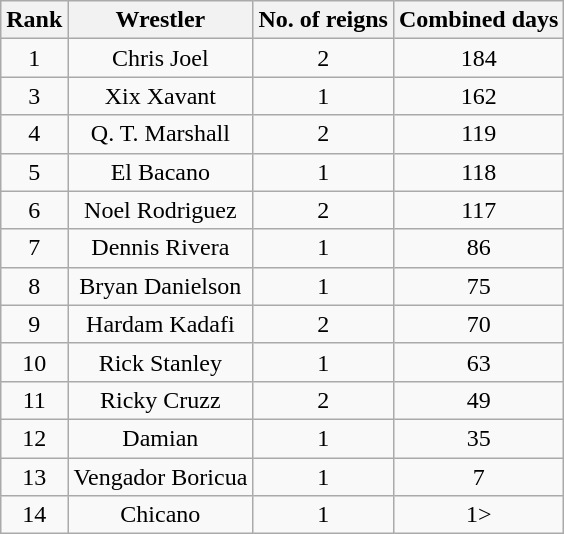<table class="wikitable sortable" style="text-align:center;">
<tr>
<th scope="col">Rank</th>
<th scope="col">Wrestler</th>
<th scope="col">No. of reigns</th>
<th scope="col">Combined days</th>
</tr>
<tr>
<td>1</td>
<td>Chris Joel</td>
<td>2</td>
<td>184</td>
</tr>
<tr>
<td>3</td>
<td>Xix Xavant</td>
<td>1</td>
<td>162</td>
</tr>
<tr>
<td>4</td>
<td>Q. T. Marshall</td>
<td>2</td>
<td>119</td>
</tr>
<tr>
<td>5</td>
<td>El Bacano</td>
<td>1</td>
<td>118</td>
</tr>
<tr>
<td>6</td>
<td>Noel Rodriguez</td>
<td>2</td>
<td>117</td>
</tr>
<tr>
<td>7</td>
<td>Dennis Rivera</td>
<td>1</td>
<td>86</td>
</tr>
<tr>
<td>8</td>
<td>Bryan Danielson</td>
<td>1</td>
<td>75</td>
</tr>
<tr>
<td>9</td>
<td>Hardam Kadafi</td>
<td>2</td>
<td>70</td>
</tr>
<tr>
<td>10</td>
<td>Rick Stanley</td>
<td>1</td>
<td>63</td>
</tr>
<tr>
<td>11</td>
<td>Ricky Cruzz</td>
<td>2</td>
<td>49</td>
</tr>
<tr>
<td>12</td>
<td>Damian</td>
<td>1</td>
<td>35</td>
</tr>
<tr>
<td>13</td>
<td>Vengador Boricua</td>
<td>1</td>
<td>7</td>
</tr>
<tr>
<td>14</td>
<td>Chicano</td>
<td>1</td>
<td>1></td>
</tr>
</table>
